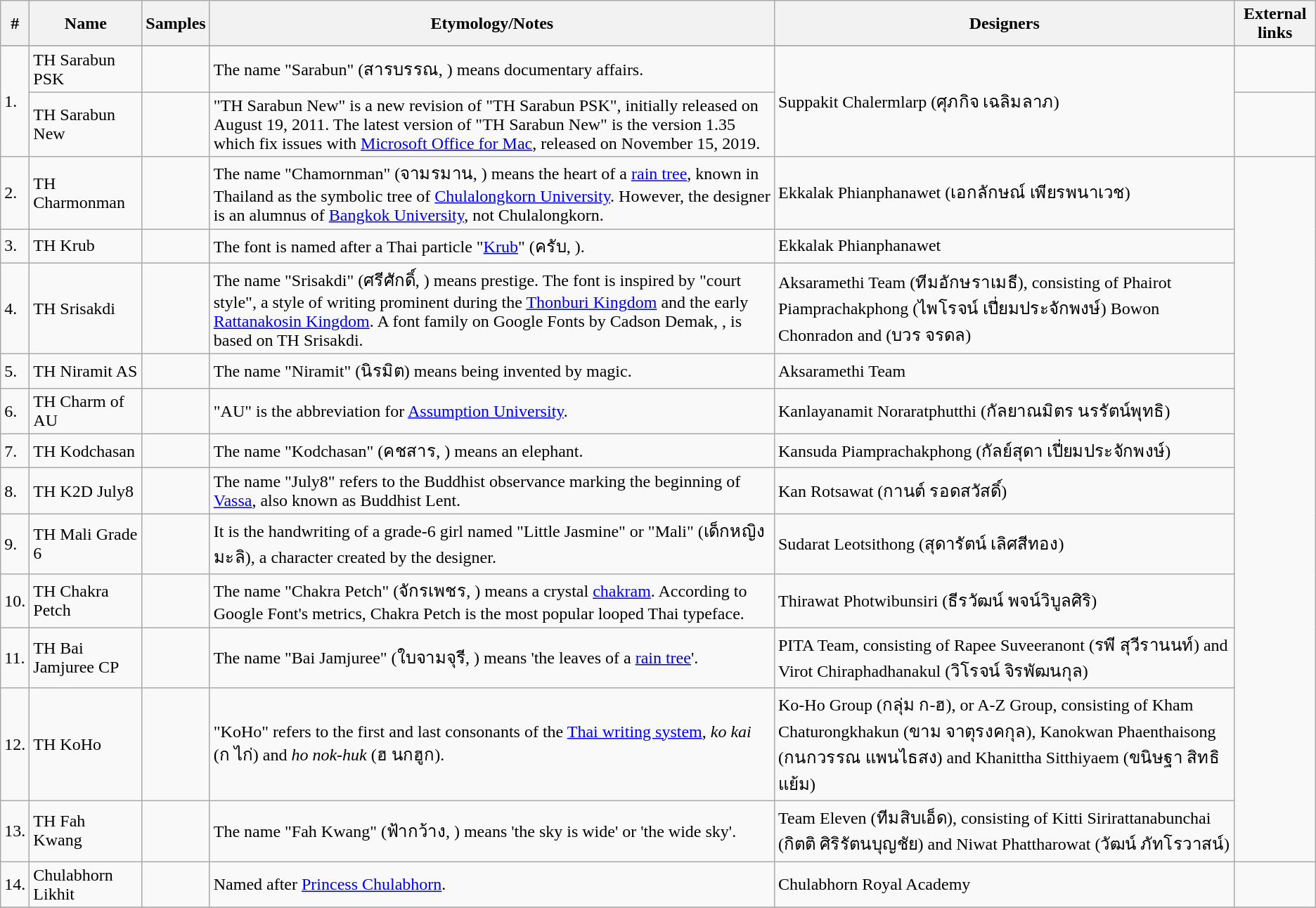<table class="wikitable">
<tr>
<th>#</th>
<th>Name</th>
<th>Samples</th>
<th>Etymology/Notes</th>
<th>Designers</th>
<th>External links</th>
</tr>
<tr bgcolor="#ebf5ff">
</tr>
<tr>
<td rowspan="2">1.</td>
<td>TH Sarabun PSK</td>
<td></td>
<td>The name "Sarabun" (สารบรรณ, ) means documentary affairs.</td>
<td rowspan="2">Suppakit Chalermlarp (ศุภกิจ เฉลิมลาภ)</td>
<td></td>
</tr>
<tr>
<td>TH Sarabun New</td>
<td></td>
<td>"TH Sarabun New" is a new revision of "TH Sarabun PSK", initially released on August 19, 2011. The latest version of "TH Sarabun New" is the version 1.35 which fix issues with <a href='#'>Microsoft Office for Mac</a>, released on November 15, 2019.</td>
<td></td>
</tr>
<tr>
<td>2.</td>
<td>TH Charmonman</td>
<td></td>
<td>The name "Chamornman" (จามรมาน, ) means the heart of a <a href='#'>rain tree</a>, known in Thailand as the symbolic tree of <a href='#'>Chulalongkorn University</a>. However, the designer is an alumnus of <a href='#'>Bangkok University</a>, not Chulalongkorn.</td>
<td>Ekkalak Phianphanawet (เอกลักษณ์ เพียรพนาเวช)</td>
<td rowspan="12"></td>
</tr>
<tr>
<td>3.</td>
<td>TH Krub</td>
<td></td>
<td>The font is named after a Thai particle "<a href='#'>Krub</a>" (ครับ, ).</td>
<td>Ekkalak Phianphanawet</td>
</tr>
<tr>
<td>4.</td>
<td>TH Srisakdi</td>
<td></td>
<td>The name "Srisakdi" (ศรีศักดิ์, ) means prestige. The font is inspired by "court style", a style of writing prominent during the <a href='#'>Thonburi Kingdom</a> and the early <a href='#'>Rattanakosin Kingdom</a>. A font family on Google Fonts by Cadson Demak, , is based on TH Srisakdi.</td>
<td>Aksaramethi Team (ทีมอักษราเมธี), consisting of Phairot Piamprachakphong (ไพโรจน์ เปี่ยมประจักพงษ์) Bowon Chonradon and (บวร จรดล)</td>
</tr>
<tr>
<td>5.</td>
<td>TH Niramit AS</td>
<td></td>
<td>The name "Niramit" (นิรมิต) means being invented by magic.</td>
<td>Aksaramethi Team</td>
</tr>
<tr>
<td>6.</td>
<td>TH Charm of AU</td>
<td></td>
<td>"AU" is the abbreviation for <a href='#'>Assumption University</a>.</td>
<td>Kanlayanamit Noraratphutthi (กัลยาณมิตร นรรัตน์พุทธิ)</td>
</tr>
<tr>
<td>7.</td>
<td>TH Kodchasan</td>
<td></td>
<td>The name "Kodchasan" (คชสาร, ) means an elephant.</td>
<td>Kansuda Piamprachakphong (กัลย์สุดา เปี่ยมประจักพงษ์)</td>
</tr>
<tr>
<td>8.</td>
<td>TH K2D July8</td>
<td></td>
<td>The name "July8" refers to the Buddhist observance marking the beginning of <a href='#'>Vassa</a>, also known as Buddhist Lent.</td>
<td>Kan Rotsawat (กานต์ รอดสวัสดิ์)</td>
</tr>
<tr>
<td>9.</td>
<td>TH Mali Grade 6</td>
<td></td>
<td>It is the handwriting of a grade-6 girl named "Little Jasmine" or "Mali" (เด็กหญิงมะลิ), a character created by the designer.</td>
<td>Sudarat Leotsithong (สุดารัตน์ เลิศสีทอง)</td>
</tr>
<tr>
<td>10.</td>
<td>TH Chakra Petch</td>
<td></td>
<td>The name "Chakra Petch" (จักรเพชร, ) means a crystal <a href='#'>chakram</a>. According to Google Font's metrics, Chakra Petch is the most popular looped Thai typeface.</td>
<td>Thirawat Photwibunsiri (ธีรวัฒน์ พจน์วิบูลศิริ)</td>
</tr>
<tr>
<td>11.</td>
<td>TH Bai Jamjuree CP</td>
<td></td>
<td>The name "Bai Jamjuree" (ใบจามจุรี, ) means 'the leaves of a <a href='#'>rain tree</a>'.</td>
<td>PITA Team, consisting of Rapee Suveeranont (รพี สุวีรานนท์) and Virot Chiraphadhanakul (วิโรจน์ จิรพัฒนกุล)</td>
</tr>
<tr>
<td>12.</td>
<td>TH KoHo</td>
<td></td>
<td>"KoHo" refers to the first and last consonants of the <a href='#'>Thai writing system</a>, <em>ko kai</em> (ก ไก่) and <em>ho nok-huk</em> (ฮ นกฮูก).</td>
<td>Ko-Ho Group (กลุ่ม ก-ฮ), or A-Z Group, consisting of Kham Chaturongkhakun (ขาม จาตุรงคกุล), Kanokwan Phaenthaisong (กนกวรรณ แพนไธสง) and Khanittha Sitthiyaem (ขนิษฐา สิทธิแย้ม)</td>
</tr>
<tr>
<td>13.</td>
<td>TH Fah Kwang</td>
<td></td>
<td>The name "Fah Kwang" (ฟ้ากว้าง, ) means 'the sky is wide' or 'the wide sky'.</td>
<td>Team Eleven (ทีมสิบเอ็ด), consisting of Kitti Sirirattanabunchai (กิตติ ศิริรัตนบุญชัย) and Niwat Phattharowat (วัฒน์ ภัทโรวาสน์)</td>
</tr>
<tr>
<td>14.</td>
<td>Chulabhorn Likhit</td>
<td></td>
<td>Named after <a href='#'>Princess Chulabhorn</a>.</td>
<td>Chulabhorn Royal Academy</td>
<td> </td>
</tr>
<tr>
</tr>
</table>
